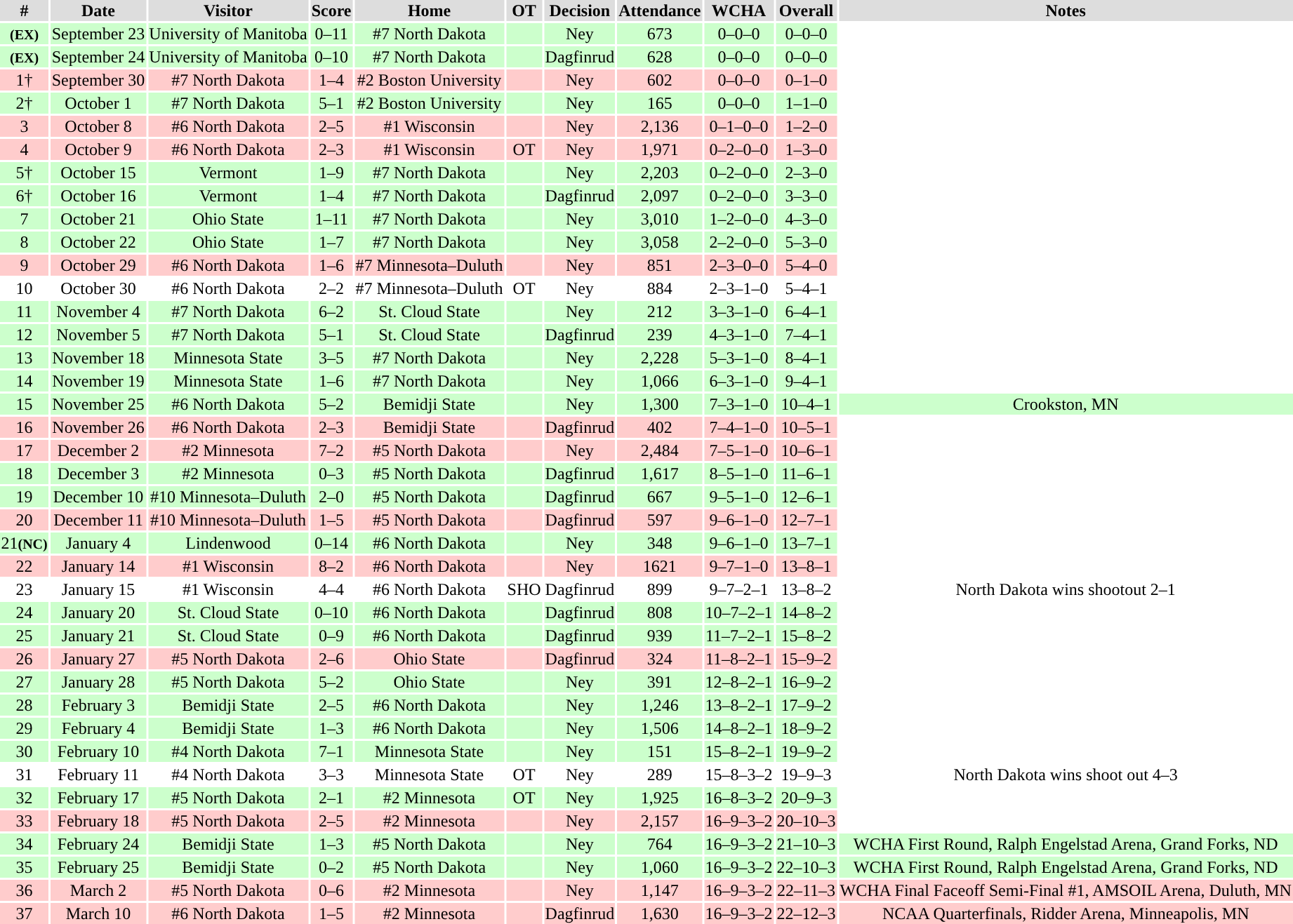<table>
<tr align="center"  bgcolor="#dddddd">
<th>#</th>
<th>Date</th>
<th>Visitor</th>
<th>Score</th>
<th>Home</th>
<th>OT</th>
<th>Decision</th>
<th>Attendance</th>
<th>WCHA</th>
<th>Overall</th>
<th>Notes</th>
</tr>
<tr align="center" bgcolor="#ccffcc">
<td><strong><small>(EX)</small></strong></td>
<td>September 23</td>
<td>University of Manitoba</td>
<td>0–11</td>
<td>#7 North Dakota</td>
<td></td>
<td>Ney</td>
<td>673</td>
<td>0–0–0</td>
<td>0–0–0</td>
</tr>
<tr align="center" bgcolor="#ccffcc">
<td><strong><small>(EX)</small></strong></td>
<td>September 24</td>
<td>University of Manitoba</td>
<td>0–10</td>
<td>#7 North Dakota</td>
<td></td>
<td>Dagfinrud</td>
<td>628</td>
<td>0–0–0</td>
<td>0–0–0</td>
</tr>
<tr align="center" bgcolor="#ffcccc">
<td>1†</td>
<td>September 30</td>
<td>#7 North Dakota</td>
<td>1–4</td>
<td>#2 Boston University</td>
<td></td>
<td>Ney</td>
<td>602</td>
<td>0–0–0</td>
<td>0–1–0</td>
</tr>
<tr align="center" bgcolor="#ccffcc">
<td>2†</td>
<td>October 1</td>
<td>#7 North Dakota</td>
<td>5–1</td>
<td>#2 Boston University</td>
<td></td>
<td>Ney</td>
<td>165</td>
<td>0–0–0</td>
<td>1–1–0</td>
</tr>
<tr align="center" bgcolor="ffcccc">
<td>3</td>
<td>October 8</td>
<td>#6 North Dakota</td>
<td>2–5</td>
<td>#1 Wisconsin</td>
<td></td>
<td>Ney</td>
<td>2,136</td>
<td>0–1–0–0</td>
<td>1–2–0</td>
</tr>
<tr align="center" bgcolor="#ffcccc">
<td>4</td>
<td>October 9</td>
<td>#6 North Dakota</td>
<td>2–3</td>
<td>#1 Wisconsin</td>
<td>OT</td>
<td>Ney</td>
<td>1,971</td>
<td>0–2–0–0</td>
<td>1–3–0</td>
</tr>
<tr align="center" bgcolor="#ccffcc">
<td>5†</td>
<td>October 15</td>
<td>Vermont</td>
<td>1–9</td>
<td>#7 North Dakota</td>
<td></td>
<td>Ney</td>
<td>2,203</td>
<td>0–2–0–0</td>
<td>2–3–0</td>
</tr>
<tr align="center" bgcolor="#ccffcc">
<td>6†</td>
<td>October 16</td>
<td>Vermont</td>
<td>1–4</td>
<td>#7 North Dakota</td>
<td></td>
<td>Dagfinrud</td>
<td>2,097</td>
<td>0–2–0–0</td>
<td>3–3–0</td>
</tr>
<tr align="center" bgcolor="#ccffcc">
<td>7</td>
<td>October 21</td>
<td>Ohio State</td>
<td>1–11</td>
<td>#7 North Dakota</td>
<td></td>
<td>Ney</td>
<td>3,010</td>
<td>1–2–0–0</td>
<td>4–3–0</td>
</tr>
<tr align="center" bgcolor="#ccffcc">
<td>8</td>
<td>October 22</td>
<td>Ohio State</td>
<td>1–7</td>
<td>#7 North Dakota</td>
<td></td>
<td>Ney</td>
<td>3,058</td>
<td>2–2–0–0</td>
<td>5–3–0</td>
</tr>
<tr align="center" bgcolor="#ffcccc">
<td>9</td>
<td>October 29</td>
<td>#6 North Dakota</td>
<td>1–6</td>
<td>#7 Minnesota–Duluth</td>
<td></td>
<td>Ney</td>
<td>851</td>
<td>2–3–0–0</td>
<td>5–4–0</td>
</tr>
<tr align="center" bgcolor="white">
<td>10</td>
<td>October 30</td>
<td>#6 North Dakota</td>
<td>2–2</td>
<td>#7 Minnesota–Duluth</td>
<td>OT</td>
<td>Ney</td>
<td>884</td>
<td>2–3–1–0</td>
<td>5–4–1</td>
</tr>
<tr align="center" bgcolor="#ccffcc">
<td>11</td>
<td>November 4</td>
<td>#7 North Dakota</td>
<td>6–2</td>
<td>St. Cloud State</td>
<td></td>
<td>Ney</td>
<td>212</td>
<td>3–3–1–0</td>
<td>6–4–1</td>
</tr>
<tr align="center" bgcolor="#ccffcc">
<td>12</td>
<td>November 5</td>
<td>#7 North Dakota</td>
<td>5–1</td>
<td>St. Cloud State</td>
<td></td>
<td>Dagfinrud</td>
<td>239</td>
<td>4–3–1–0</td>
<td>7–4–1</td>
</tr>
<tr align="center" bgcolor="#ccffcc">
<td>13</td>
<td>November 18</td>
<td>Minnesota State</td>
<td>3–5</td>
<td>#7 North Dakota</td>
<td></td>
<td>Ney</td>
<td>2,228</td>
<td>5–3–1–0</td>
<td>8–4–1</td>
</tr>
<tr align="center" bgcolor="#ccffcc">
<td>14</td>
<td>November 19</td>
<td>Minnesota State</td>
<td>1–6</td>
<td>#7 North Dakota</td>
<td></td>
<td>Ney</td>
<td>1,066</td>
<td>6–3–1–0</td>
<td>9–4–1</td>
</tr>
<tr align="center" bgcolor="#ccffcc">
<td>15</td>
<td>November 25</td>
<td>#6 North Dakota</td>
<td>5–2</td>
<td>Bemidji State</td>
<td></td>
<td>Ney</td>
<td>1,300</td>
<td>7–3–1–0</td>
<td>10–4–1</td>
<td>Crookston, MN</td>
</tr>
<tr align="center" bgcolor="#ffcccc">
<td>16</td>
<td>November 26</td>
<td>#6 North Dakota</td>
<td>2–3</td>
<td>Bemidji State</td>
<td></td>
<td>Dagfinrud</td>
<td>402</td>
<td>7–4–1–0</td>
<td>10–5–1</td>
</tr>
<tr align="center" bgcolor="#ffcccc">
<td>17</td>
<td>December 2</td>
<td>#2 Minnesota</td>
<td>7–2</td>
<td>#5 North Dakota</td>
<td></td>
<td>Ney</td>
<td>2,484</td>
<td>7–5–1–0</td>
<td>10–6–1</td>
</tr>
<tr align="center" bgcolor="#ccffcc">
<td>18</td>
<td>December 3</td>
<td>#2 Minnesota</td>
<td>0–3</td>
<td>#5 North Dakota</td>
<td></td>
<td>Dagfinrud</td>
<td>1,617</td>
<td>8–5–1–0</td>
<td>11–6–1</td>
</tr>
<tr align="center" bgcolor="#ccffcc">
<td>19</td>
<td>December 10</td>
<td>#10 Minnesota–Duluth</td>
<td>2–0</td>
<td>#5 North Dakota</td>
<td></td>
<td>Dagfinrud</td>
<td>667</td>
<td>9–5–1–0</td>
<td>12–6–1</td>
</tr>
<tr align="center" bgcolor="#ffcccc">
<td>20</td>
<td>December 11</td>
<td>#10 Minnesota–Duluth</td>
<td>1–5</td>
<td>#5 North Dakota</td>
<td></td>
<td>Dagfinrud</td>
<td>597</td>
<td>9–6–1–0</td>
<td>12–7–1</td>
</tr>
<tr align="center" bgcolor="#ccffcc">
<td>21<strong><small>(NC)</small></strong></td>
<td>January 4</td>
<td>Lindenwood</td>
<td>0–14</td>
<td>#6 North Dakota</td>
<td></td>
<td>Ney</td>
<td>348</td>
<td>9–6–1–0</td>
<td>13–7–1</td>
</tr>
<tr align="center" bgcolor="#ffcccc">
<td>22</td>
<td>January 14</td>
<td>#1 Wisconsin</td>
<td>8–2</td>
<td>#6 North Dakota</td>
<td></td>
<td>Ney</td>
<td>1621</td>
<td>9–7–1–0</td>
<td>13–8–1</td>
</tr>
<tr align="center" bgcolor="white">
<td>23</td>
<td>January 15</td>
<td>#1 Wisconsin</td>
<td>4–4</td>
<td>#6 North Dakota</td>
<td>SHO</td>
<td>Dagfinrud</td>
<td>899</td>
<td>9–7–2–1</td>
<td>13–8–2</td>
<td>North Dakota wins shootout 2–1</td>
</tr>
<tr align="center" bgcolor="#ccffcc">
<td>24</td>
<td>January 20</td>
<td>St. Cloud State</td>
<td>0–10</td>
<td>#6 North Dakota</td>
<td></td>
<td>Dagfinrud</td>
<td>808</td>
<td>10–7–2–1</td>
<td>14–8–2</td>
</tr>
<tr align="center" bgcolor="#ccffcc">
<td>25</td>
<td>January 21</td>
<td>St. Cloud State</td>
<td>0–9</td>
<td>#6 North Dakota</td>
<td></td>
<td>Dagfinrud</td>
<td>939</td>
<td>11–7–2–1</td>
<td>15–8–2</td>
</tr>
<tr align="center" bgcolor="#ffcccc">
<td>26</td>
<td>January 27</td>
<td>#5 North Dakota</td>
<td>2–6</td>
<td>Ohio State</td>
<td></td>
<td>Dagfinrud</td>
<td>324</td>
<td>11–8–2–1</td>
<td>15–9–2</td>
</tr>
<tr align="center" bgcolor="#ccffcc">
<td>27</td>
<td>January 28</td>
<td>#5 North Dakota</td>
<td>5–2</td>
<td>Ohio State</td>
<td></td>
<td>Ney</td>
<td>391</td>
<td>12–8–2–1</td>
<td>16–9–2</td>
</tr>
<tr align="center" bgcolor="#ccffcc">
<td>28</td>
<td>February 3</td>
<td>Bemidji State</td>
<td>2–5</td>
<td>#6 North Dakota</td>
<td></td>
<td>Ney</td>
<td>1,246</td>
<td>13–8–2–1</td>
<td>17–9–2</td>
</tr>
<tr align="center" bgcolor="#ccffcc">
<td>29</td>
<td>February 4</td>
<td>Bemidji State</td>
<td>1–3</td>
<td>#6 North Dakota</td>
<td></td>
<td>Ney</td>
<td>1,506</td>
<td>14–8–2–1</td>
<td>18–9–2</td>
</tr>
<tr align="center" bgcolor="#ccffcc">
<td>30</td>
<td>February 10</td>
<td>#4 North Dakota</td>
<td>7–1</td>
<td>Minnesota State</td>
<td></td>
<td>Ney</td>
<td>151</td>
<td>15–8–2–1</td>
<td>19–9–2</td>
</tr>
<tr align="center" bgcolor="white">
<td>31</td>
<td>February 11</td>
<td>#4 North Dakota</td>
<td>3–3</td>
<td>Minnesota State</td>
<td>OT</td>
<td>Ney</td>
<td>289</td>
<td>15–8–3–2</td>
<td>19–9–3</td>
<td>North Dakota wins shoot out 4–3</td>
</tr>
<tr align="center" bgcolor="#ccffcc">
<td>32</td>
<td>February 17</td>
<td>#5 North Dakota</td>
<td>2–1</td>
<td>#2 Minnesota</td>
<td>OT</td>
<td>Ney</td>
<td>1,925</td>
<td>16–8–3–2</td>
<td>20–9–3</td>
</tr>
<tr align="center" bgcolor="#ffcccc">
<td>33</td>
<td>February 18</td>
<td>#5 North Dakota</td>
<td>2–5</td>
<td>#2 Minnesota</td>
<td></td>
<td>Ney</td>
<td>2,157</td>
<td>16–9–3–2</td>
<td>20–10–3</td>
</tr>
<tr align="center" bgcolor="#ccffcc">
<td>34</td>
<td>February 24</td>
<td>Bemidji State</td>
<td>1–3</td>
<td>#5 North Dakota</td>
<td></td>
<td>Ney</td>
<td>764</td>
<td>16–9–3–2</td>
<td>21–10–3</td>
<td>WCHA First Round, Ralph Engelstad Arena, Grand Forks, ND</td>
</tr>
<tr align="center" bgcolor="#ccffcc">
<td>35</td>
<td>February 25</td>
<td>Bemidji State</td>
<td>0–2</td>
<td>#5 North Dakota</td>
<td></td>
<td>Ney</td>
<td>1,060</td>
<td>16–9–3–2</td>
<td>22–10–3</td>
<td>WCHA First Round, Ralph Engelstad Arena, Grand Forks, ND</td>
</tr>
<tr align="center" bgcolor="#ffcccc">
<td>36</td>
<td>March 2</td>
<td>#5 North Dakota</td>
<td>0–6</td>
<td>#2 Minnesota</td>
<td></td>
<td>Ney</td>
<td>1,147</td>
<td>16–9–3–2</td>
<td>22–11–3</td>
<td>WCHA Final Faceoff Semi-Final #1, AMSOIL Arena, Duluth, MN</td>
</tr>
<tr align="center" bgcolor="#ffcccc">
<td>37</td>
<td>March 10</td>
<td>#6 North Dakota</td>
<td>1–5</td>
<td>#2 Minnesota</td>
<td></td>
<td>Dagfinrud</td>
<td>1,630</td>
<td>16–9–3–2</td>
<td>22–12–3</td>
<td>NCAA Quarterfinals, Ridder Arena, Minneapolis, MN</td>
</tr>
<tr>
</tr>
</table>
